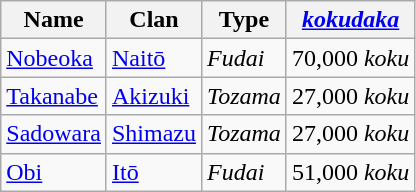<table class="wikitable">
<tr>
<th>Name</th>
<th>Clan</th>
<th>Type</th>
<th><em><a href='#'>kokudaka</a></em></th>
</tr>
<tr>
<td> <a href='#'>Nobeoka</a></td>
<td><a href='#'> Naitō</a></td>
<td><em>Fudai</em></td>
<td>70,000 <em>koku</em></td>
</tr>
<tr>
<td> <a href='#'> Takanabe</a></td>
<td><a href='#'>Akizuki</a></td>
<td><em>Tozama</em></td>
<td>27,000 <em>koku</em></td>
</tr>
<tr>
<td> <a href='#'>Sadowara</a></td>
<td><a href='#'>Shimazu</a></td>
<td><em>Tozama</em></td>
<td>27,000 <em>koku</em></td>
</tr>
<tr>
<td> <a href='#'>Obi</a></td>
<td><a href='#'>Itō</a></td>
<td><em>Fudai</em></td>
<td>51,000 <em>koku</em></td>
</tr>
</table>
